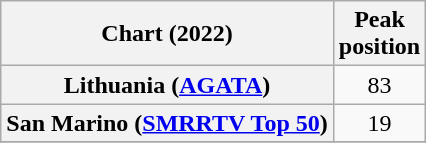<table class="wikitable sortable plainrowheaders" style="text-align:center">
<tr>
<th scope="col">Chart (2022)</th>
<th scope="col">Peak<br>position</th>
</tr>
<tr>
<th scope="row">Lithuania (<a href='#'>AGATA</a>)</th>
<td>83</td>
</tr>
<tr>
<th scope="row">San Marino (<a href='#'>SMRRTV Top 50</a>)</th>
<td>19</td>
</tr>
<tr>
</tr>
</table>
